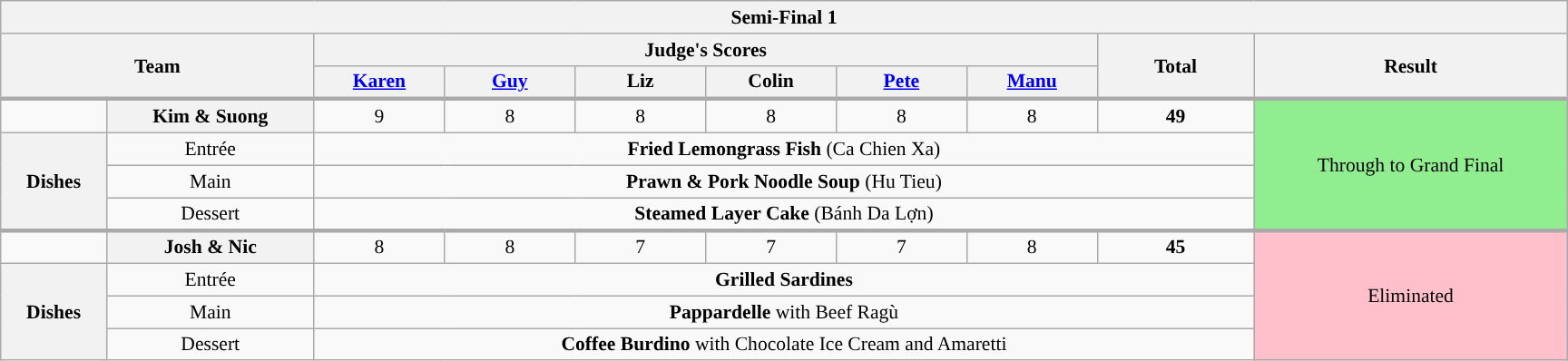<table class="wikitable plainrowheaders" style="margin:1em auto; text-align:center; font-size:90%; width:80em;">
<tr>
<th colspan="10" >Semi-Final 1</th>
</tr>
<tr>
<th rowspan="2" style="width:20%;" colspan="2">Team</th>
<th colspan="6" style="width:50%;">Judge's Scores</th>
<th rowspan="2" style="width:10%;">Total<br></th>
<th rowspan="2" style="width:20%;">Result</th>
</tr>
<tr>
<th style="width:50px;"><a href='#'>Karen</a></th>
<th style="width:50px;"><a href='#'>Guy</a></th>
<th style="width:50px;">Liz</th>
<th style="width:50px;">Colin</th>
<th style="width:50px;"><a href='#'>Pete</a></th>
<th style="width:50px;"><a href='#'>Manu</a></th>
</tr>
<tr style="border-top:3px solid #aaa;">
<td></td>
<th>Kim & Suong</th>
<td>9</td>
<td>8</td>
<td>8</td>
<td>8</td>
<td>8</td>
<td>8</td>
<td><strong>49</strong></td>
<td rowspan="4" style="background:lightgreen">Through to Grand Final</td>
</tr>
<tr>
<th rowspan="3">Dishes</th>
<td>Entrée</td>
<td colspan="7"><strong>Fried Lemongrass Fish</strong> (Ca Chien Xa)</td>
</tr>
<tr>
<td>Main</td>
<td colspan="7"><strong>Prawn & Pork Noodle Soup</strong> (Hu Tieu)</td>
</tr>
<tr>
<td>Dessert</td>
<td colspan="7"><strong>Steamed Layer Cake</strong> (Bánh Da Lợn)</td>
</tr>
<tr style="border-top:3px solid #aaa;">
</tr>
<tr>
<td></td>
<th>Josh & Nic</th>
<td>8</td>
<td>8</td>
<td>7</td>
<td>7</td>
<td>7</td>
<td>8</td>
<td><strong>45</strong></td>
<td style="background:pink" rowspan="4">Eliminated</td>
</tr>
<tr>
<th rowspan="3">Dishes</th>
<td>Entrée</td>
<td colspan="7"><strong>Grilled Sardines</strong> </td>
</tr>
<tr>
<td>Main</td>
<td colspan="7"><strong>Pappardelle</strong> with Beef Ragù</td>
</tr>
<tr>
<td>Dessert</td>
<td colspan="7"><strong>Coffee Burdino</strong> with Chocolate Ice Cream and Amaretti</td>
</tr>
</table>
